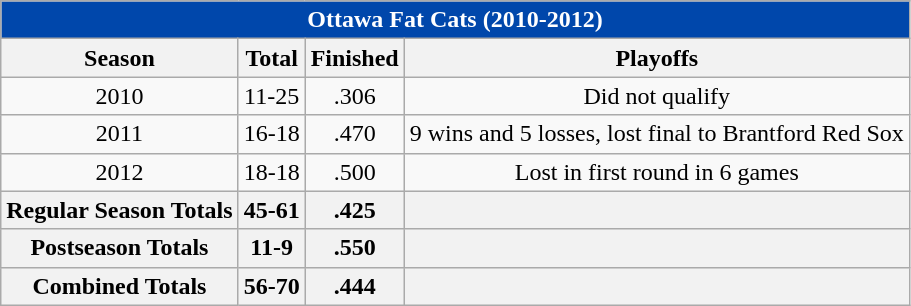<table class="wikitable" style="text-align:center">
<tr>
<th colspan="6" style="background:#0047AB;color:#ffffff">Ottawa Fat Cats (2010-2012)</th>
</tr>
<tr>
<th>Season</th>
<th>Total</th>
<th>Finished</th>
<th>Playoffs</th>
</tr>
<tr>
<td>2010</td>
<td>11-25</td>
<td>.306</td>
<td>Did not qualify</td>
</tr>
<tr>
<td>2011</td>
<td>16-18</td>
<td>.470</td>
<td>9 wins and 5 losses, lost final to Brantford Red Sox</td>
</tr>
<tr>
<td>2012</td>
<td>18-18</td>
<td>.500</td>
<td>Lost in first round in 6 games</td>
</tr>
<tr>
<th>Regular Season Totals</th>
<th>45-61</th>
<th>.425</th>
<th></th>
</tr>
<tr>
<th>Postseason Totals</th>
<th>11-9</th>
<th>.550</th>
<th></th>
</tr>
<tr>
<th>Combined Totals</th>
<th>56-70</th>
<th>.444</th>
<th></th>
</tr>
</table>
